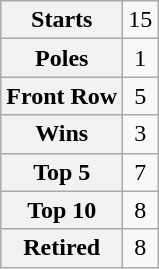<table class="wikitable" style="text-align:center">
<tr>
<th>Starts</th>
<td>15</td>
</tr>
<tr>
<th>Poles</th>
<td>1</td>
</tr>
<tr>
<th>Front Row</th>
<td>5</td>
</tr>
<tr>
<th>Wins</th>
<td>3</td>
</tr>
<tr>
<th>Top 5</th>
<td>7</td>
</tr>
<tr>
<th>Top 10</th>
<td>8</td>
</tr>
<tr>
<th>Retired</th>
<td>8</td>
</tr>
</table>
